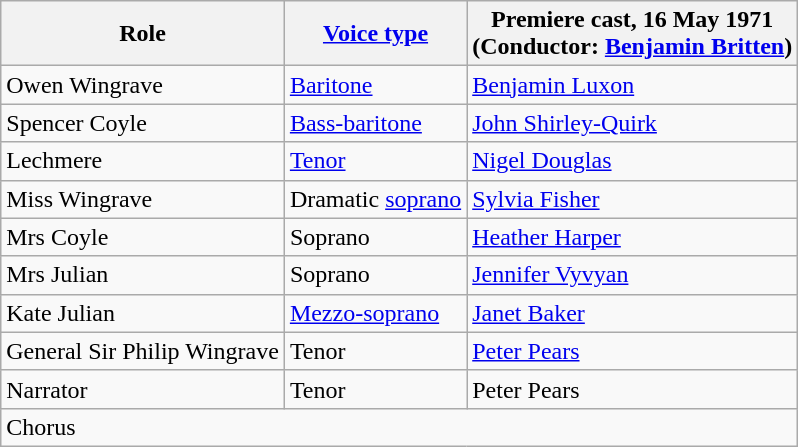<table class="wikitable">
<tr>
<th>Role</th>
<th><a href='#'>Voice type</a></th>
<th>Premiere cast, 16 May 1971<br>(Conductor: <a href='#'>Benjamin Britten</a>)</th>
</tr>
<tr>
<td>Owen Wingrave</td>
<td><a href='#'>Baritone</a></td>
<td><a href='#'>Benjamin Luxon</a></td>
</tr>
<tr>
<td>Spencer Coyle</td>
<td><a href='#'>Bass-baritone</a></td>
<td><a href='#'>John Shirley-Quirk</a></td>
</tr>
<tr>
<td>Lechmere</td>
<td><a href='#'>Tenor</a></td>
<td><a href='#'>Nigel Douglas</a></td>
</tr>
<tr>
<td>Miss Wingrave</td>
<td>Dramatic <a href='#'>soprano</a></td>
<td><a href='#'>Sylvia Fisher</a></td>
</tr>
<tr>
<td>Mrs Coyle</td>
<td>Soprano</td>
<td><a href='#'>Heather Harper</a></td>
</tr>
<tr>
<td>Mrs Julian</td>
<td>Soprano</td>
<td><a href='#'>Jennifer Vyvyan</a></td>
</tr>
<tr>
<td>Kate Julian</td>
<td><a href='#'>Mezzo-soprano</a></td>
<td><a href='#'>Janet Baker</a></td>
</tr>
<tr>
<td>General Sir Philip Wingrave</td>
<td>Tenor</td>
<td><a href='#'>Peter Pears</a></td>
</tr>
<tr>
<td>Narrator</td>
<td>Tenor</td>
<td>Peter Pears</td>
</tr>
<tr>
<td colspan="3">Chorus</td>
</tr>
</table>
